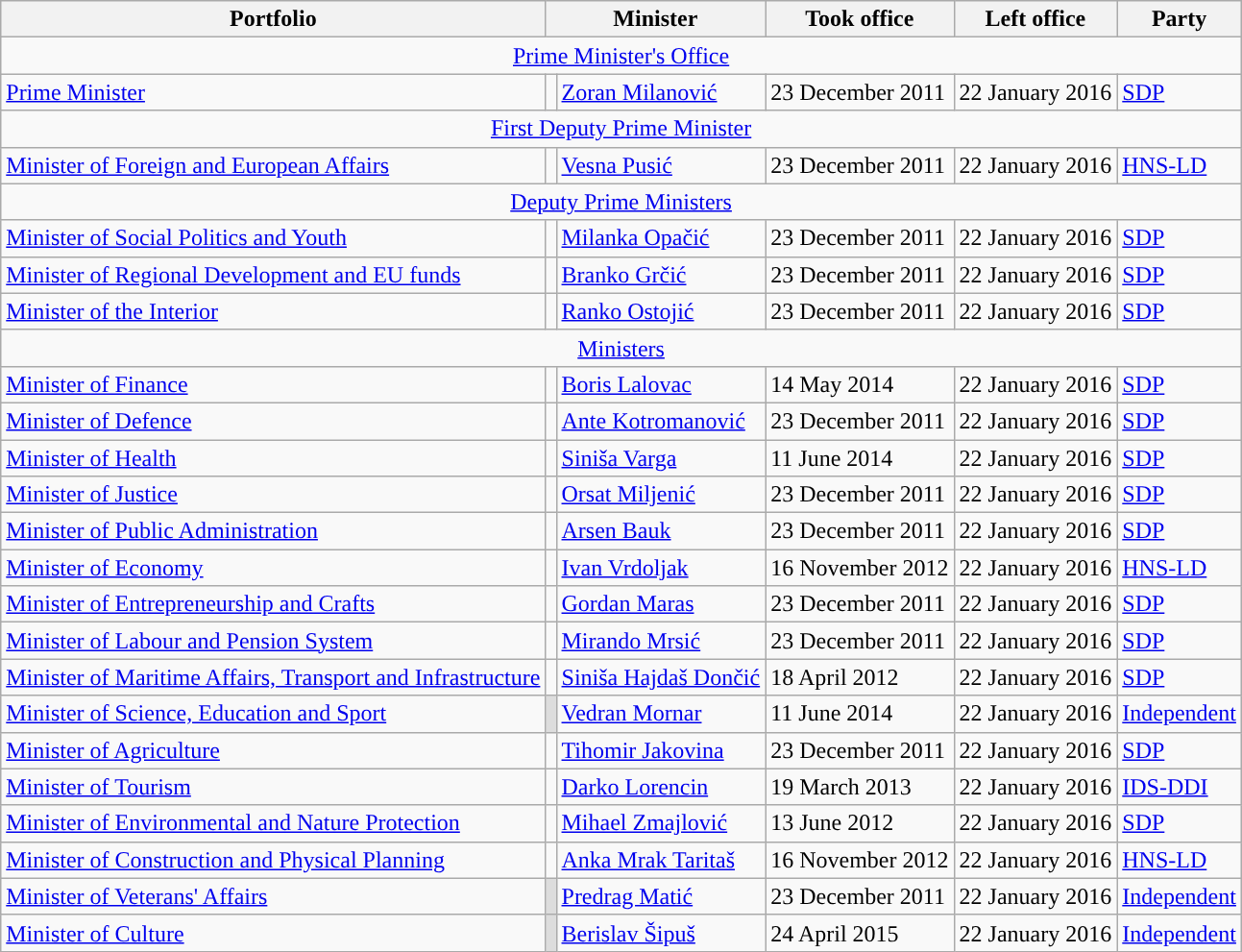<table class="wikitable">
<tr>
<th style="text-align: center;">Portfolio</th>
<th colspan="2" style="text-align: center;">Minister</th>
<th style="text-align: center;">Took office</th>
<th style="text-align: center;">Left office</th>
<th style="text-align: center;">Party</th>
</tr>
<tr>
<td colspan="7" style="text-align: center;"><a href='#'>Prime Minister's Office</a></td>
</tr>
<tr>
<td><a href='#'>Prime Minister</a></td>
<td style="background:"></td>
<td><a href='#'>Zoran Milanović</a></td>
<td>23 December 2011</td>
<td>22 January 2016</td>
<td><a href='#'>SDP</a></td>
</tr>
<tr>
<td colspan="7" style="text-align: center;"><a href='#'>First Deputy Prime Minister</a></td>
</tr>
<tr>
<td><a href='#'>Minister of Foreign and European Affairs</a></td>
<td style="background:"></td>
<td><a href='#'>Vesna Pusić</a></td>
<td>23 December 2011</td>
<td>22 January 2016</td>
<td><a href='#'>HNS-LD</a></td>
</tr>
<tr>
<td colspan="7" style="text-align: center;"><a href='#'>Deputy Prime Ministers</a></td>
</tr>
<tr>
<td><a href='#'>Minister of Social Politics and Youth</a></td>
<td style="background:"></td>
<td><a href='#'>Milanka Opačić</a></td>
<td>23 December 2011</td>
<td>22 January 2016</td>
<td><a href='#'>SDP</a></td>
</tr>
<tr>
<td><a href='#'>Minister of Regional Development and EU funds</a></td>
<td style="background:"></td>
<td><a href='#'>Branko Grčić</a></td>
<td>23 December 2011</td>
<td>22 January 2016</td>
<td><a href='#'>SDP</a></td>
</tr>
<tr>
<td><a href='#'>Minister of the Interior</a></td>
<td style="background:"></td>
<td><a href='#'>Ranko Ostojić</a></td>
<td>23 December 2011</td>
<td>22 January 2016</td>
<td><a href='#'>SDP</a></td>
</tr>
<tr>
<td colspan="7" style="text-align: center;"><a href='#'>Ministers</a></td>
</tr>
<tr>
<td><a href='#'>Minister of Finance</a></td>
<td style="background:"></td>
<td><a href='#'>Boris Lalovac</a></td>
<td>14 May 2014</td>
<td>22 January 2016</td>
<td><a href='#'>SDP</a></td>
</tr>
<tr>
<td><a href='#'>Minister of Defence</a></td>
<td style="background:"></td>
<td><a href='#'>Ante Kotromanović</a></td>
<td>23 December 2011</td>
<td>22 January 2016</td>
<td><a href='#'>SDP</a></td>
</tr>
<tr>
<td><a href='#'>Minister of Health</a></td>
<td style="background:"></td>
<td><a href='#'>Siniša Varga</a></td>
<td>11 June 2014</td>
<td>22 January 2016</td>
<td><a href='#'>SDP</a></td>
</tr>
<tr>
<td><a href='#'>Minister of Justice</a></td>
<td style="background:"></td>
<td><a href='#'>Orsat Miljenić</a></td>
<td>23 December 2011</td>
<td>22 January 2016</td>
<td><a href='#'>SDP</a></td>
</tr>
<tr>
<td><a href='#'>Minister of Public Administration</a></td>
<td style="background:"></td>
<td><a href='#'>Arsen Bauk</a></td>
<td>23 December 2011</td>
<td>22 January 2016</td>
<td><a href='#'>SDP</a></td>
</tr>
<tr>
<td><a href='#'>Minister of Economy</a></td>
<td style="background:"></td>
<td><a href='#'>Ivan Vrdoljak</a></td>
<td>16 November 2012</td>
<td>22 January 2016</td>
<td><a href='#'>HNS-LD</a></td>
</tr>
<tr>
<td><a href='#'>Minister of Entrepreneurship and Crafts</a></td>
<td style="background:"></td>
<td><a href='#'>Gordan Maras</a></td>
<td>23 December 2011</td>
<td>22 January 2016</td>
<td><a href='#'>SDP</a></td>
</tr>
<tr>
<td><a href='#'>Minister of Labour and Pension System</a></td>
<td style="background:"></td>
<td><a href='#'>Mirando Mrsić</a></td>
<td>23 December 2011</td>
<td>22 January 2016</td>
<td><a href='#'>SDP</a></td>
</tr>
<tr>
<td><a href='#'>Minister of Maritime Affairs, Transport and Infrastructure</a></td>
<td style="background:"></td>
<td><a href='#'>Siniša Hajdaš Dončić</a></td>
<td>18 April 2012</td>
<td>22 January 2016</td>
<td><a href='#'>SDP</a></td>
</tr>
<tr>
<td><a href='#'>Minister of Science, Education and Sport</a></td>
<td style="background:#DDDDDD;"></td>
<td><a href='#'>Vedran Mornar</a></td>
<td>11 June 2014</td>
<td>22 January 2016</td>
<td><a href='#'>Independent</a></td>
</tr>
<tr>
<td><a href='#'>Minister of Agriculture</a></td>
<td style="background:"></td>
<td><a href='#'>Tihomir Jakovina</a></td>
<td>23 December 2011</td>
<td>22 January 2016</td>
<td><a href='#'>SDP</a></td>
</tr>
<tr>
<td><a href='#'>Minister of Tourism</a></td>
<td style="background:"></td>
<td><a href='#'>Darko Lorencin</a></td>
<td>19 March 2013</td>
<td>22 January 2016</td>
<td><a href='#'>IDS-DDI</a></td>
</tr>
<tr>
<td><a href='#'>Minister of Environmental and Nature Protection</a></td>
<td style="background:"></td>
<td><a href='#'>Mihael Zmajlović</a></td>
<td>13 June 2012</td>
<td>22 January 2016</td>
<td><a href='#'>SDP</a></td>
</tr>
<tr>
<td><a href='#'>Minister of Construction and Physical Planning</a></td>
<td style="background:"></td>
<td><a href='#'>Anka Mrak Taritaš</a></td>
<td>16 November 2012</td>
<td>22 January 2016</td>
<td><a href='#'>HNS-LD</a></td>
</tr>
<tr>
<td><a href='#'>Minister of Veterans' Affairs</a></td>
<td style="background:#DDDDDD;"></td>
<td><a href='#'>Predrag Matić</a></td>
<td>23 December 2011</td>
<td>22 January 2016</td>
<td><a href='#'>Independent</a></td>
</tr>
<tr>
<td><a href='#'>Minister of Culture</a></td>
<td style="background:#DDDDDD;"></td>
<td><a href='#'>Berislav Šipuš</a></td>
<td>24 April 2015</td>
<td>22 January 2016</td>
<td><a href='#'>Independent</a></td>
</tr>
</table>
